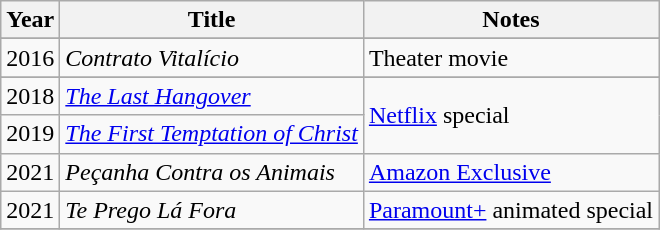<table class="wikitable">
<tr>
<th>Year</th>
<th>Title</th>
<th>Notes</th>
</tr>
<tr>
</tr>
<tr>
<td>2016</td>
<td><em>Contrato Vitalício</em></td>
<td>Theater movie</td>
</tr>
<tr>
</tr>
<tr>
<td>2018</td>
<td><em><a href='#'>The Last Hangover</a></em></td>
<td rowspan="2"><a href='#'>Netflix</a> special</td>
</tr>
<tr>
<td>2019</td>
<td><em><a href='#'>The First Temptation of Christ</a></em></td>
</tr>
<tr>
<td>2021</td>
<td><em>Peçanha Contra os Animais</em></td>
<td><a href='#'>Amazon Exclusive</a></td>
</tr>
<tr>
<td>2021</td>
<td><em>Te Prego Lá Fora</em></td>
<td><a href='#'>Paramount+</a> animated special</td>
</tr>
<tr>
</tr>
</table>
